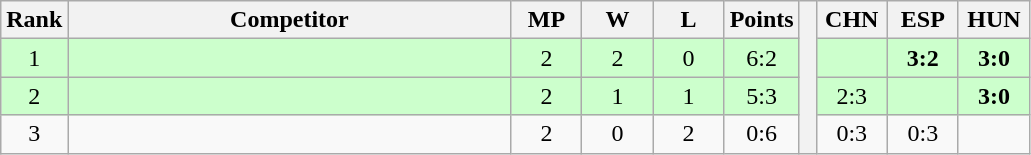<table class="wikitable" style="text-align:center">
<tr>
<th>Rank</th>
<th style="width:18em">Competitor</th>
<th style="width:2.5em">MP</th>
<th style="width:2.5em">W</th>
<th style="width:2.5em">L</th>
<th>Points</th>
<th rowspan="4"> </th>
<th style="width:2.5em">CHN</th>
<th style="width:2.5em">ESP</th>
<th style="width:2.5em">HUN</th>
</tr>
<tr style="background:#cfc;">
<td>1</td>
<td style="text-align:left"></td>
<td>2</td>
<td>2</td>
<td>0</td>
<td>6:2</td>
<td></td>
<td><strong>3:2</strong></td>
<td><strong>3:0</strong></td>
</tr>
<tr style="background:#cfc;">
<td>2</td>
<td style="text-align:left"></td>
<td>2</td>
<td>1</td>
<td>1</td>
<td>5:3</td>
<td>2:3</td>
<td></td>
<td><strong>3:0</strong></td>
</tr>
<tr>
<td>3</td>
<td style="text-align:left"></td>
<td>2</td>
<td>0</td>
<td>2</td>
<td>0:6</td>
<td>0:3</td>
<td>0:3</td>
<td></td>
</tr>
</table>
